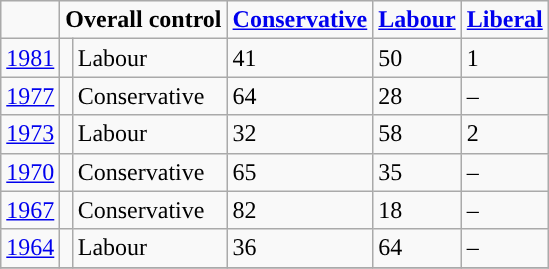<table class="wikitable" style="clear:both">
<tr>
<td></td>
<td colspan="2"><strong>Overall control</strong></td>
<td><strong><a href='#'>Conservative</a></strong></td>
<td><strong><a href='#'>Labour</a></strong></td>
<td><strong><a href='#'>Liberal</a></strong></td>
</tr>
<tr>
<td><a href='#'>1981</a></td>
<td style="background:"></td>
<td>Labour</td>
<td>41</td>
<td>50</td>
<td>1</td>
</tr>
<tr>
<td><a href='#'>1977</a></td>
<td style="background:"></td>
<td>Conservative</td>
<td>64</td>
<td>28</td>
<td>–</td>
</tr>
<tr>
<td><a href='#'>1973</a></td>
<td style="background:"></td>
<td>Labour</td>
<td>32</td>
<td>58</td>
<td>2</td>
</tr>
<tr>
<td><a href='#'>1970</a></td>
<td style="background:"></td>
<td>Conservative</td>
<td>65</td>
<td>35</td>
<td>–</td>
</tr>
<tr>
<td><a href='#'>1967</a></td>
<td style="background:"></td>
<td>Conservative</td>
<td>82</td>
<td>18</td>
<td>–</td>
</tr>
<tr>
<td><a href='#'>1964</a></td>
<td style="background:"></td>
<td>Labour</td>
<td>36</td>
<td>64</td>
<td>–</td>
</tr>
<tr>
</tr>
</table>
